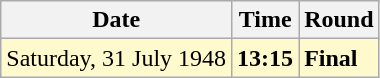<table class="wikitable">
<tr>
<th>Date</th>
<th>Time</th>
<th>Round</th>
</tr>
<tr>
<td style=background:lemonchiffon>Saturday, 31 July 1948</td>
<td style=background:lemonchiffon><strong>13:15</strong></td>
<td style=background:lemonchiffon><strong>Final</strong></td>
</tr>
</table>
